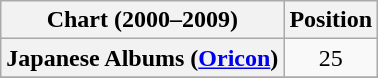<table class="wikitable plainrowheaders">
<tr>
<th>Chart (2000–2009)</th>
<th>Position</th>
</tr>
<tr>
<th scope="row">Japanese Albums (<a href='#'>Oricon</a>)</th>
<td style="text-align:center;">25</td>
</tr>
<tr>
</tr>
</table>
